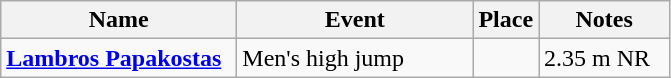<table class="wikitable sortable">
<tr>
<th width=150>Name</th>
<th width=150>Event</th>
<th>Place</th>
<th width=80>Notes</th>
</tr>
<tr>
<td><strong><a href='#'>Lambros Papakostas</a></strong></td>
<td>Men's high jump</td>
<td></td>
<td>2.35 m NR</td>
</tr>
</table>
